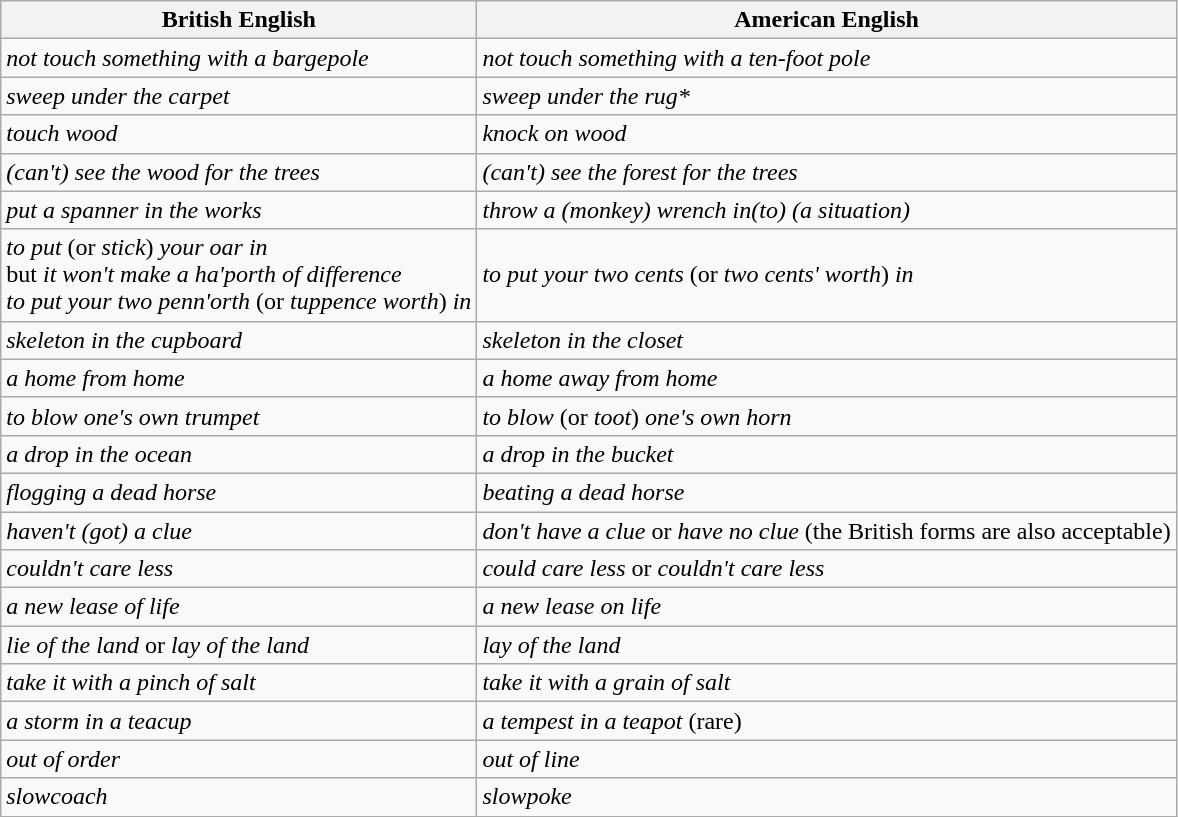<table class="wikitable sortable">
<tr>
<th>British English</th>
<th>American English</th>
</tr>
<tr>
<td><em>not touch something with a bargepole</em></td>
<td><em>not touch something with a ten-foot pole</em></td>
</tr>
<tr>
<td><em>sweep under the carpet</em></td>
<td><em>sweep under the rug*</em></td>
</tr>
<tr>
<td><em>touch wood</em></td>
<td><em>knock on wood</em></td>
</tr>
<tr>
<td><em>(can't) see the wood for the trees</em></td>
<td><em>(can't) see the forest for the trees</em></td>
</tr>
<tr>
<td><em>put a spanner in the works</em></td>
<td><em>throw a (monkey) wrench in(to) (a situation)</em></td>
</tr>
<tr>
<td><em>to put </em>(or <em>stick</em>)<em> your oar in</em><br>but <em>it won't make a ha'porth of difference</em><br><em>to put your two penn'orth</em> (or <em>tuppence worth</em>) <em>in</em></td>
<td><em>to put your two cents </em>(or <em>two cents' worth</em>)<em> in</em></td>
</tr>
<tr>
<td><em>skeleton in the cupboard</em></td>
<td><em>skeleton in the closet</em></td>
</tr>
<tr>
<td><em>a home from home</em></td>
<td><em>a home away from home</em></td>
</tr>
<tr>
<td><em>to blow one's own trumpet</em></td>
<td><em>to blow </em>(or <em>toot</em>)<em> one's own horn</em></td>
</tr>
<tr>
<td><em>a drop in the ocean</em></td>
<td><em>a drop in the bucket</em></td>
</tr>
<tr>
<td><em>flogging a dead horse</em></td>
<td><em>beating a dead horse</em></td>
</tr>
<tr>
<td><em>haven't (got) a clue</em></td>
<td><em>don't have a clue</em> or <em>have no clue</em> (the British forms are also acceptable)</td>
</tr>
<tr>
<td><em>couldn't care less</em></td>
<td><em>could care less</em> or <em>couldn't care less</em></td>
</tr>
<tr>
<td><em>a new lease of life</em></td>
<td><em>a new lease on life</em></td>
</tr>
<tr>
<td><em>lie of the land</em> or <em>lay of the land</em></td>
<td><em>lay of the land</em></td>
</tr>
<tr>
<td><em>take it with a pinch of salt</em></td>
<td><em>take it with a grain of salt</em></td>
</tr>
<tr>
<td><em>a storm in a teacup</em></td>
<td><em>a tempest in a teapot</em> (rare)</td>
</tr>
<tr>
<td><em>out of order</em></td>
<td><em>out of line</em></td>
</tr>
<tr>
<td><em>slowcoach</em></td>
<td><em>slowpoke</em></td>
</tr>
</table>
